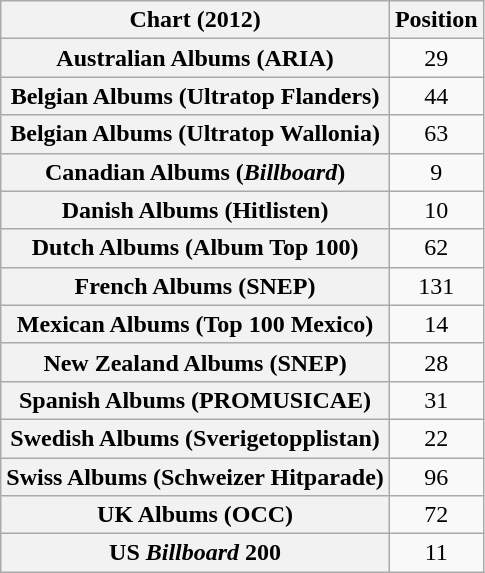<table class="wikitable sortable plainrowheaders">
<tr>
<th scope="col">Chart (2012)</th>
<th scope="col">Position</th>
</tr>
<tr>
<th scope="row">Australian Albums (ARIA)</th>
<td style="text-align:center;">29</td>
</tr>
<tr>
<th scope="row">Belgian Albums (Ultratop Flanders)</th>
<td style="text-align:center;">44</td>
</tr>
<tr>
<th scope="row">Belgian Albums (Ultratop Wallonia)</th>
<td style="text-align:center;">63</td>
</tr>
<tr>
<th scope="row">Canadian Albums (<em>Billboard</em>)</th>
<td style="text-align:center;">9</td>
</tr>
<tr>
<th scope="row">Danish Albums (Hitlisten)</th>
<td style="text-align:center;">10</td>
</tr>
<tr>
<th scope="row">Dutch Albums (Album Top 100)</th>
<td style="text-align:center;">62</td>
</tr>
<tr>
<th scope="row">French Albums (SNEP)</th>
<td style="text-align:center;">131</td>
</tr>
<tr>
<th scope="row">Mexican Albums (Top 100 Mexico)</th>
<td style="text-align:center;">14</td>
</tr>
<tr>
<th scope="row">New Zealand Albums (SNEP)</th>
<td style="text-align:center;">28</td>
</tr>
<tr>
<th scope="row">Spanish Albums (PROMUSICAE)</th>
<td style="text-align:center;">31</td>
</tr>
<tr>
<th scope="row">Swedish Albums (Sverigetopplistan)</th>
<td style="text-align:center;">22</td>
</tr>
<tr>
<th scope="row">Swiss Albums (Schweizer Hitparade)</th>
<td style="text-align:center;">96</td>
</tr>
<tr>
<th scope="row">UK Albums (OCC)</th>
<td style="text-align:center;">72</td>
</tr>
<tr>
<th scope="row">US <em>Billboard</em> 200</th>
<td style="text-align:center;">11</td>
</tr>
</table>
